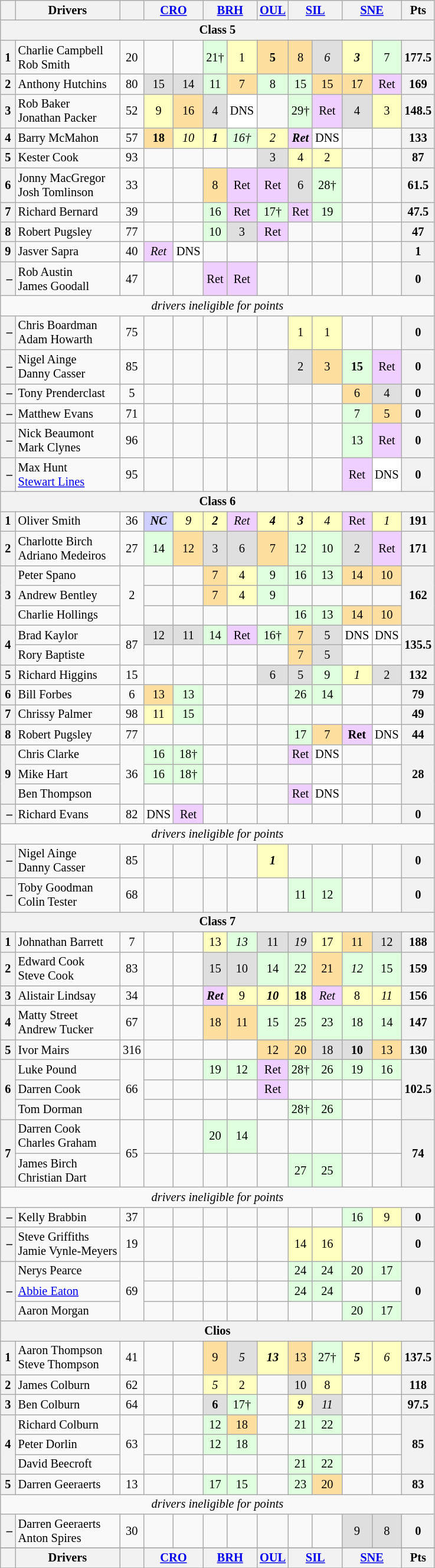<table class="wikitable" style="font-size: 85%; text-align:center;">
<tr valign="top">
<th valign="middle"></th>
<th valign="middle">Drivers</th>
<th valign="middle"></th>
<th colspan="2"><a href='#'>CRO</a></th>
<th colspan="2"><a href='#'>BRH</a></th>
<th><a href='#'>OUL</a></th>
<th colspan="2"><a href='#'>SIL</a></th>
<th colspan="2"><a href='#'>SNE</a></th>
<th valign=middle>Pts</th>
</tr>
<tr>
<th colspan=14>Class 5</th>
</tr>
<tr>
<th>1</th>
<td align=left> Charlie Campbell<br> Rob Smith</td>
<td>20</td>
<td></td>
<td></td>
<td style="background:#dfffdf;">21†</td>
<td style="background:#ffffbf;">1</td>
<td style="background:#ffdf9f;"><strong>5</strong></td>
<td style="background:#ffdf9f;">8</td>
<td style="background:#dfdfdf;"><em>6</em></td>
<td style="background:#ffffbf;"><strong><em>3</em></strong></td>
<td style="background:#dfffdf;">7</td>
<th>177.5</th>
</tr>
<tr>
<th>2</th>
<td align=left> Anthony Hutchins</td>
<td>80</td>
<td style="background:#dfdfdf;">15</td>
<td style="background:#dfdfdf;">14</td>
<td style="background:#dfffdf;">11</td>
<td style="background:#ffdf9f;">7</td>
<td style="background:#dfffdf;">8</td>
<td style="background:#dfffdf;">15</td>
<td style="background:#ffdf9f;">15</td>
<td style="background:#ffdf9f;">17</td>
<td style="background:#efcfff;">Ret</td>
<th>169</th>
</tr>
<tr>
<th>3</th>
<td align=left> Rob Baker<br> Jonathan Packer</td>
<td>52</td>
<td style="background:#ffffbf;">9</td>
<td style="background:#ffdf9f;">16</td>
<td style="background:#dfdfdf;">4</td>
<td style="background:#ffffff;">DNS</td>
<td></td>
<td style="background:#dfffdf;">29†</td>
<td style="background:#efcfff;">Ret</td>
<td style="background:#dfdfdf;">4</td>
<td style="background:#ffffbf;">3</td>
<th>148.5</th>
</tr>
<tr>
<th>4</th>
<td align=left> Barry McMahon</td>
<td>57</td>
<td style="background:#ffdf9f;"><strong>18</strong></td>
<td style="background:#ffffbf;"><em>10</em></td>
<td style="background:#ffffbf;"><strong><em>1</em></strong></td>
<td style="background:#dfffdf;"><em>16†</em></td>
<td style="background:#ffffbf;"><em>2</em></td>
<td style="background:#efcfff;"><strong><em>Ret</em></strong></td>
<td style="background:#ffffff;">DNS</td>
<td></td>
<td></td>
<th>133</th>
</tr>
<tr>
<th>5</th>
<td align=left> Kester Cook</td>
<td>93</td>
<td></td>
<td></td>
<td></td>
<td></td>
<td style="background:#dfdfdf;">3</td>
<td style="background:#ffffbf;">4</td>
<td style="background:#ffffbf;">2</td>
<td></td>
<td></td>
<th>87</th>
</tr>
<tr>
<th>6</th>
<td align=left> Jonny MacGregor<br> Josh Tomlinson</td>
<td>33</td>
<td></td>
<td></td>
<td style="background:#ffdf9f;">8</td>
<td style="background:#efcfff;">Ret</td>
<td style="background:#efcfff;">Ret</td>
<td style="background:#dfdfdf;">6</td>
<td style="background:#dfffdf;">28†</td>
<td></td>
<td></td>
<th>61.5</th>
</tr>
<tr>
<th>7</th>
<td align=left> Richard Bernard</td>
<td>39</td>
<td></td>
<td></td>
<td style="background:#dfffdf;">16</td>
<td style="background:#efcfff;">Ret</td>
<td style="background:#dfffdf;">17†</td>
<td style="background:#efcfff;">Ret</td>
<td style="background:#dfffdf;">19</td>
<td></td>
<td></td>
<th>47.5</th>
</tr>
<tr>
<th>8</th>
<td align=left> Robert Pugsley</td>
<td>77</td>
<td></td>
<td></td>
<td style="background:#dfffdf;">10</td>
<td style="background:#dfdfdf;">3</td>
<td style="background:#efcfff;">Ret</td>
<td></td>
<td></td>
<td></td>
<td></td>
<th>47</th>
</tr>
<tr>
<th>9</th>
<td align=left> Jasver Sapra</td>
<td>40</td>
<td style="background:#efcfff;"><em>Ret</em></td>
<td style="background:#ffffff;">DNS</td>
<td></td>
<td></td>
<td></td>
<td></td>
<td></td>
<td></td>
<td></td>
<th>1</th>
</tr>
<tr>
<th> –</th>
<td align=left> Rob Austin<br> James Goodall</td>
<td>47</td>
<td></td>
<td></td>
<td style="background:#efcfff;">Ret</td>
<td style="background:#efcfff;">Ret</td>
<td></td>
<td></td>
<td></td>
<td></td>
<td></td>
<th>0</th>
</tr>
<tr>
<td colspan=16><em>drivers ineligible for points</em></td>
</tr>
<tr>
<th> –</th>
<td align=left> Chris Boardman<br> Adam Howarth</td>
<td>75</td>
<td></td>
<td></td>
<td></td>
<td></td>
<td></td>
<td style="background:#ffffbf;">1</td>
<td style="background:#ffffbf;">1</td>
<td></td>
<td></td>
<th>0</th>
</tr>
<tr>
<th> –</th>
<td align=left> Nigel Ainge<br> Danny Casser</td>
<td>85</td>
<td></td>
<td></td>
<td></td>
<td></td>
<td></td>
<td style="background:#dfdfdf;">2</td>
<td style="background:#ffdf9f;">3</td>
<td style="background:#dfffdf;"><strong>15</strong></td>
<td style="background:#efcfff;">Ret</td>
<th>0</th>
</tr>
<tr>
<th> –</th>
<td align=left> Tony Prenderclast</td>
<td>5</td>
<td></td>
<td></td>
<td></td>
<td></td>
<td></td>
<td></td>
<td></td>
<td style="background:#ffdf9f;">6</td>
<td style="background:#dfdfdf;">4</td>
<th>0</th>
</tr>
<tr>
<th> –</th>
<td align=left> Matthew Evans</td>
<td>71</td>
<td></td>
<td></td>
<td></td>
<td></td>
<td></td>
<td></td>
<td></td>
<td style="background:#dfffdf;">7</td>
<td style="background:#ffdf9f;">5</td>
<th>0</th>
</tr>
<tr>
<th> –</th>
<td align=left> Nick Beaumont<br> Mark Clynes</td>
<td>96</td>
<td></td>
<td></td>
<td></td>
<td></td>
<td></td>
<td></td>
<td></td>
<td style="background:#dfffdf;">13</td>
<td style="background:#efcfff;">Ret</td>
<th>0</th>
</tr>
<tr>
<th> –</th>
<td align=left> Max Hunt<br> <a href='#'>Stewart Lines</a></td>
<td>95</td>
<td></td>
<td></td>
<td></td>
<td></td>
<td></td>
<td></td>
<td></td>
<td style="background:#efcfff;">Ret</td>
<td style="background:#ffffff;">DNS</td>
<th>0</th>
</tr>
<tr>
<th colspan=14>Class 6</th>
</tr>
<tr>
<th>1</th>
<td align=left> Oliver Smith</td>
<td>36</td>
<td style="background:#cfcfff;"><strong><em>NC</em></strong></td>
<td style="background:#ffffbf;"><em>9</em></td>
<td style="background:#ffffbf;"><strong><em>2</em></strong></td>
<td style="background:#efcfff;"><em>Ret</em></td>
<td style="background:#ffffbf;"><strong><em>4</em></strong></td>
<td style="background:#ffffbf;"><strong><em>3</em></strong></td>
<td style="background:#ffffbf;"><em>4</em></td>
<td style="background:#efcfff;">Ret</td>
<td style="background:#ffffbf;"><em>1</em></td>
<th>191</th>
</tr>
<tr>
<th>2</th>
<td align=left> Charlotte Birch<br> Adriano Medeiros</td>
<td>27</td>
<td style="background:#dfffdf;">14</td>
<td style="background:#ffdf9f;">12</td>
<td style="background:#dfdfdf;">3</td>
<td style="background:#dfdfdf;">6</td>
<td style="background:#ffdf9f;">7</td>
<td style="background:#dfffdf;">12</td>
<td style="background:#dfffdf;">10</td>
<td style="background:#dfdfdf;">2</td>
<td style="background:#efcfff;">Ret</td>
<th>171</th>
</tr>
<tr>
<th rowspan=3>3</th>
<td align=left> Peter Spano</td>
<td rowspan=3>2</td>
<td></td>
<td></td>
<td style="background:#ffdf9f;">7</td>
<td style="background:#ffffbf;">4</td>
<td style="background:#dfffdf;">9</td>
<td style="background:#dfffdf;">16</td>
<td style="background:#dfffdf;">13</td>
<td style="background:#ffdf9f;">14</td>
<td style="background:#ffdf9f;">10</td>
<th rowspan=3>162</th>
</tr>
<tr>
<td align=left> Andrew Bentley</td>
<td></td>
<td></td>
<td style="background:#ffdf9f;">7</td>
<td style="background:#ffffbf;">4</td>
<td style="background:#dfffdf;">9</td>
<td></td>
<td></td>
<td></td>
<td></td>
</tr>
<tr>
<td align=left> Charlie Hollings</td>
<td></td>
<td></td>
<td></td>
<td></td>
<td></td>
<td style="background:#dfffdf;">16</td>
<td style="background:#dfffdf;">13</td>
<td style="background:#ffdf9f;">14</td>
<td style="background:#ffdf9f;">10</td>
</tr>
<tr>
<th rowspan=2>4</th>
<td align=left> Brad Kaylor</td>
<td rowspan=2>87</td>
<td style="background:#dfdfdf;">12</td>
<td style="background:#dfdfdf;">11</td>
<td style="background:#dfffdf;">14</td>
<td style="background:#efcfff;">Ret</td>
<td style="background:#dfffdf;">16†</td>
<td style="background:#ffdf9f;">7</td>
<td style="background:#dfdfdf;">5</td>
<td style="background:#ffffff;">DNS</td>
<td style="background:#ffffff;">DNS</td>
<th rowspan=2>135.5</th>
</tr>
<tr>
<td align=left> Rory Baptiste</td>
<td></td>
<td></td>
<td></td>
<td></td>
<td></td>
<td style="background:#ffdf9f;">7</td>
<td style="background:#dfdfdf;">5</td>
<td></td>
<td></td>
</tr>
<tr>
<th>5</th>
<td align=left> Richard Higgins</td>
<td>15</td>
<td></td>
<td></td>
<td></td>
<td></td>
<td style="background:#dfdfdf;">6</td>
<td style="background:#dfdfdf;">5</td>
<td style="background:#dfffdf;">9</td>
<td style="background:#ffffbf;"><em>1</em></td>
<td style="background:#dfdfdf;">2</td>
<th>132</th>
</tr>
<tr>
<th>6</th>
<td align=left> Bill Forbes</td>
<td>6</td>
<td style="background:#ffdf9f;">13</td>
<td style="background:#dfffdf;">13</td>
<td></td>
<td></td>
<td></td>
<td style="background:#dfffdf;">26</td>
<td style="background:#dfffdf;">14</td>
<td></td>
<td></td>
<th>79</th>
</tr>
<tr>
<th>7</th>
<td align=left> Chrissy Palmer</td>
<td>98</td>
<td style="background:#ffffbf;">11</td>
<td style="background:#dfffdf;">15</td>
<td></td>
<td></td>
<td></td>
<td></td>
<td></td>
<td></td>
<td></td>
<th>49</th>
</tr>
<tr>
<th>8</th>
<td align=left> Robert Pugsley</td>
<td>77</td>
<td></td>
<td></td>
<td></td>
<td></td>
<td></td>
<td style="background:#dfffdf;">17</td>
<td style="background:#ffdf9f;">7</td>
<td style="background:#efcfff;"><strong>Ret</strong></td>
<td style="background:#ffffff;">DNS</td>
<th>44</th>
</tr>
<tr>
<th rowspan=3>9</th>
<td align=left> Chris Clarke</td>
<td rowspan=3>36</td>
<td style="background:#dfffdf;">16</td>
<td style="background:#dfffdf;">18†</td>
<td></td>
<td></td>
<td></td>
<td style="background:#efcfff;">Ret</td>
<td style="background:#ffffff;">DNS</td>
<td></td>
<td></td>
<th rowspan=3>28</th>
</tr>
<tr>
<td align=left> Mike Hart</td>
<td style="background:#dfffdf;">16</td>
<td style="background:#dfffdf;">18†</td>
<td></td>
<td></td>
<td></td>
<td></td>
<td></td>
<td></td>
<td></td>
</tr>
<tr>
<td align=left> Ben Thompson</td>
<td></td>
<td></td>
<td></td>
<td></td>
<td></td>
<td style="background:#efcfff;">Ret</td>
<td style="background:#ffffff;">DNS</td>
<td></td>
<td></td>
</tr>
<tr>
<th> –</th>
<td align=left> Richard Evans</td>
<td>82</td>
<td style="background:#ffffff;">DNS</td>
<td style="background:#efcfff;">Ret</td>
<td></td>
<td></td>
<td></td>
<td></td>
<td></td>
<td></td>
<td></td>
<th>0</th>
</tr>
<tr>
<td colspan=16><em>drivers ineligible for points</em></td>
</tr>
<tr>
<th> –</th>
<td align=left> Nigel Ainge<br> Danny Casser</td>
<td>85</td>
<td></td>
<td></td>
<td></td>
<td></td>
<td style="background:#ffffbf;"><strong><em>1</em></strong></td>
<td></td>
<td></td>
<td></td>
<td></td>
<th>0</th>
</tr>
<tr>
<th> –</th>
<td align=left> Toby Goodman<br> Colin Tester</td>
<td>68</td>
<td></td>
<td></td>
<td></td>
<td></td>
<td></td>
<td style="background:#dfffdf;">11</td>
<td style="background:#dfffdf;">12</td>
<td></td>
<td></td>
<th>0</th>
</tr>
<tr>
<th colspan=14>Class 7</th>
</tr>
<tr>
<th>1</th>
<td align=left> Johnathan Barrett</td>
<td>7</td>
<td></td>
<td></td>
<td style="background:#ffffbf;">13</td>
<td style="background:#dfffdf;"><em>13</em></td>
<td style="background:#dfdfdf;">11</td>
<td style="background:#dfdfdf;"><em>19</em></td>
<td style="background:#ffffbf;">17</td>
<td style="background:#ffdf9f;">11</td>
<td style="background:#dfdfdf;">12</td>
<th>188</th>
</tr>
<tr>
<th>2</th>
<td align=left> Edward Cook<br> Steve Cook</td>
<td>83</td>
<td></td>
<td></td>
<td style="background:#dfdfdf;">15</td>
<td style="background:#dfdfdf;">10</td>
<td style="background:#dfffdf;">14</td>
<td style="background:#dfffdf;">22</td>
<td style="background:#ffdf9f;">21</td>
<td style="background:#dfffdf;"><em>12</em></td>
<td style="background:#dfffdf;">15</td>
<th>159</th>
</tr>
<tr>
<th>3</th>
<td align=left> Alistair Lindsay</td>
<td>34</td>
<td></td>
<td></td>
<td style="background:#efcfff;"><strong><em>Ret</em></strong></td>
<td style="background:#ffffbf;">9</td>
<td style="background:#ffffbf;"><strong><em>10</em></strong></td>
<td style="background:#ffffbf;"><strong>18</strong></td>
<td style="background:#efcfff;"><em>Ret</em></td>
<td style="background:#ffffbf;">8</td>
<td style="background:#ffffbf;"><em>11</em></td>
<th>156</th>
</tr>
<tr>
<th>4</th>
<td align=left> Matty Street<br> Andrew Tucker</td>
<td>67</td>
<td></td>
<td></td>
<td style="background:#ffdf9f;">18</td>
<td style="background:#ffdf9f;">11</td>
<td style="background:#dfffdf;">15</td>
<td style="background:#dfffdf;">25</td>
<td style="background:#dfffdf;">23</td>
<td style="background:#dfffdf;">18</td>
<td style="background:#dfffdf;">14</td>
<th>147</th>
</tr>
<tr>
<th>5</th>
<td align=left> Ivor Mairs</td>
<td>316</td>
<td></td>
<td></td>
<td></td>
<td></td>
<td style="background:#ffdf9f;">12</td>
<td style="background:#ffdf9f;">20</td>
<td style="background:#dfdfdf;">18</td>
<td style="background:#dfdfdf;"><strong>10</strong></td>
<td style="background:#ffdf9f;">13</td>
<th>130</th>
</tr>
<tr>
<th rowspan=3>6</th>
<td align=left> Luke Pound</td>
<td rowspan=3>66</td>
<td></td>
<td></td>
<td style="background:#dfffdf;">19</td>
<td style="background:#dfffdf;">12</td>
<td style="background:#efcfff;">Ret</td>
<td style="background:#dfffdf;">28†</td>
<td style="background:#dfffdf;">26</td>
<td style="background:#dfffdf;">19</td>
<td style="background:#dfffdf;">16</td>
<th rowspan=3>102.5</th>
</tr>
<tr>
<td align=left> Darren Cook</td>
<td></td>
<td></td>
<td></td>
<td></td>
<td style="background:#efcfff;">Ret</td>
<td></td>
<td></td>
<td></td>
<td></td>
</tr>
<tr>
<td align=left> Tom Dorman</td>
<td></td>
<td></td>
<td></td>
<td></td>
<td></td>
<td style="background:#dfffdf;">28†</td>
<td style="background:#dfffdf;">26</td>
<td></td>
<td></td>
</tr>
<tr>
<th rowspan=2>7</th>
<td align=left> Darren Cook<br> Charles Graham</td>
<td rowspan=2>65</td>
<td></td>
<td></td>
<td style="background:#dfffdf;">20</td>
<td style="background:#dfffdf;">14</td>
<td></td>
<td></td>
<td></td>
<td></td>
<td></td>
<th rowspan=2>74</th>
</tr>
<tr>
<td align=left> James Birch<br> Christian Dart</td>
<td></td>
<td></td>
<td></td>
<td></td>
<td></td>
<td style="background:#dfffdf;">27</td>
<td style="background:#dfffdf;">25</td>
<td></td>
<td></td>
</tr>
<tr>
<td colspan=16><em>drivers ineligible for points</em></td>
</tr>
<tr>
<th> –</th>
<td align=left> Kelly Brabbin</td>
<td>37</td>
<td></td>
<td></td>
<td></td>
<td></td>
<td></td>
<td></td>
<td></td>
<td style="background:#dfffdf;">16</td>
<td style="background:#ffffbf;">9</td>
<th>0</th>
</tr>
<tr>
<th> –</th>
<td align=left> Steve Griffiths<br> Jamie Vynle-Meyers</td>
<td>19</td>
<td></td>
<td></td>
<td></td>
<td></td>
<td></td>
<td style="background:#ffffbf;">14</td>
<td style="background:#ffffbf;">16</td>
<td></td>
<td></td>
<th>0</th>
</tr>
<tr>
<th rowspan=3> –</th>
<td align=left> Nerys Pearce</td>
<td rowspan=3>69</td>
<td></td>
<td></td>
<td></td>
<td></td>
<td></td>
<td style="background:#dfffdf;">24</td>
<td style="background:#dfffdf;">24</td>
<td style="background:#dfffdf;">20</td>
<td style="background:#dfffdf;">17</td>
<th rowspan=3>0</th>
</tr>
<tr>
<td align=left> <a href='#'>Abbie Eaton</a></td>
<td></td>
<td></td>
<td></td>
<td></td>
<td></td>
<td style="background:#dfffdf;">24</td>
<td style="background:#dfffdf;">24</td>
<td></td>
<td></td>
</tr>
<tr>
<td align=left> Aaron Morgan</td>
<td></td>
<td></td>
<td></td>
<td></td>
<td></td>
<td></td>
<td></td>
<td style="background:#dfffdf;">20</td>
<td style="background:#dfffdf;">17</td>
</tr>
<tr>
<th colspan=14>Clios</th>
</tr>
<tr>
<th>1</th>
<td align=left> Aaron Thompson<br> Steve Thompson</td>
<td>41</td>
<td></td>
<td></td>
<td style="background:#ffdf9f;">9</td>
<td style="background:#dfdfdf;"><em>5</em></td>
<td style="background:#ffffbf;"><strong><em>13</em></strong></td>
<td style="background:#ffdf9f;">13</td>
<td style="background:#dfffdf;">27†</td>
<td style="background:#ffffbf;"><strong><em>5</em></strong></td>
<td style="background:#ffffbf;"><em>6</em></td>
<th>137.5</th>
</tr>
<tr>
<th>2</th>
<td align=left> James Colburn</td>
<td>62</td>
<td></td>
<td></td>
<td style="background:#ffffbf;"><em>5</em></td>
<td style="background:#ffffbf;">2</td>
<td></td>
<td style="background:#dfdfdf;">10</td>
<td style="background:#ffffbf;">8</td>
<td></td>
<td></td>
<th>118</th>
</tr>
<tr>
<th>3</th>
<td align=left> Ben Colburn</td>
<td>64</td>
<td></td>
<td></td>
<td style="background:#dfdfdf;"><strong>6</strong></td>
<td style="background:#dfffdf;">17†</td>
<td></td>
<td style="background:#ffffbf;"><strong><em>9</em></strong></td>
<td style="background:#dfdfdf;"><em>11</em></td>
<td></td>
<td></td>
<th>97.5</th>
</tr>
<tr>
<th rowspan=3>4</th>
<td align=left> Richard Colburn</td>
<td rowspan=3>63</td>
<td></td>
<td></td>
<td style="background:#dfffdf;">12</td>
<td style="background:#ffdf9f;">18</td>
<td></td>
<td style="background:#dfffdf;">21</td>
<td style="background:#dfffdf;">22</td>
<td></td>
<td></td>
<th rowspan=3>85</th>
</tr>
<tr>
<td align=left> Peter Dorlin</td>
<td></td>
<td></td>
<td style="background:#dfffdf;">12</td>
<td style="background:#dfffdf;">18</td>
<td></td>
<td></td>
<td></td>
<td></td>
<td></td>
</tr>
<tr>
<td align=left> David Beecroft</td>
<td></td>
<td></td>
<td></td>
<td></td>
<td></td>
<td style="background:#dfffdf;">21</td>
<td style="background:#dfffdf;">22</td>
<td></td>
<td></td>
</tr>
<tr>
<th>5</th>
<td align=left> Darren Geeraerts</td>
<td>13</td>
<td></td>
<td></td>
<td style="background:#dfffdf;">17</td>
<td style="background:#dfffdf;">15</td>
<td></td>
<td style="background:#dfffdf;">23</td>
<td style="background:#ffdf9f;">20</td>
<td></td>
<td></td>
<th>83</th>
</tr>
<tr>
<td colspan=16><em>drivers ineligible for points</em></td>
</tr>
<tr>
<th> –</th>
<td align=left> Darren Geeraerts<br> Anton Spires</td>
<td>30</td>
<td></td>
<td></td>
<td></td>
<td></td>
<td></td>
<td></td>
<td></td>
<td style="background:#dfdfdf;">9</td>
<td style="background:#dfdfdf;">8</td>
<th>0</th>
</tr>
<tr>
</tr>
<tr valign="top">
<th valign="middle"></th>
<th valign="middle">Drivers</th>
<th valign="middle"></th>
<th colspan="2"><a href='#'>CRO</a></th>
<th colspan="2"><a href='#'>BRH</a></th>
<th><a href='#'>OUL</a></th>
<th colspan="2"><a href='#'>SIL</a></th>
<th colspan="2"><a href='#'>SNE</a></th>
<th valign=middle>Pts</th>
</tr>
<tr>
</tr>
</table>
